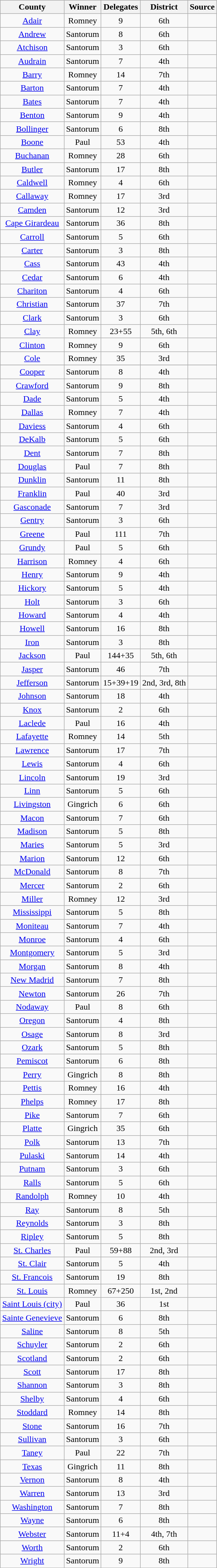<table class="wikitable sortable" style="text-align:center;">
<tr>
<th>County</th>
<th>Winner</th>
<th>Delegates </th>
<th>District</th>
<th>Source</th>
</tr>
<tr>
<td><a href='#'>Adair</a></td>
<td>Romney</td>
<td>9</td>
<td>6th</td>
<td></td>
</tr>
<tr>
<td><a href='#'>Andrew</a></td>
<td>Santorum</td>
<td>8</td>
<td>6th</td>
<td></td>
</tr>
<tr>
<td><a href='#'>Atchison</a></td>
<td>Santorum</td>
<td>3</td>
<td>6th</td>
<td></td>
</tr>
<tr>
<td><a href='#'>Audrain</a></td>
<td>Santorum</td>
<td>7</td>
<td>4th</td>
<td></td>
</tr>
<tr>
<td><a href='#'>Barry</a></td>
<td>Romney</td>
<td>14</td>
<td>7th</td>
<td></td>
</tr>
<tr>
<td><a href='#'>Barton</a></td>
<td>Santorum</td>
<td>7</td>
<td>4th</td>
<td></td>
</tr>
<tr>
<td><a href='#'>Bates</a></td>
<td>Santorum</td>
<td>7</td>
<td>4th</td>
<td></td>
</tr>
<tr>
<td><a href='#'>Benton</a></td>
<td>Santorum</td>
<td>9</td>
<td>4th</td>
<td></td>
</tr>
<tr>
<td><a href='#'>Bollinger</a></td>
<td>Santorum</td>
<td>6</td>
<td>8th</td>
<td></td>
</tr>
<tr>
<td><a href='#'>Boone</a></td>
<td>Paul</td>
<td>53</td>
<td>4th</td>
<td></td>
</tr>
<tr>
<td><a href='#'>Buchanan</a></td>
<td>Romney</td>
<td>28</td>
<td>6th</td>
<td></td>
</tr>
<tr>
<td><a href='#'>Butler</a></td>
<td>Santorum</td>
<td>17</td>
<td>8th</td>
<td></td>
</tr>
<tr>
<td><a href='#'>Caldwell</a></td>
<td>Romney</td>
<td>4</td>
<td>6th</td>
<td></td>
</tr>
<tr>
<td><a href='#'>Callaway</a></td>
<td>Romney</td>
<td>17</td>
<td>3rd</td>
<td></td>
</tr>
<tr>
<td><a href='#'>Camden</a></td>
<td>Santorum</td>
<td>12</td>
<td>3rd</td>
<td></td>
</tr>
<tr>
<td><a href='#'>Cape Girardeau</a></td>
<td>Santorum</td>
<td>36</td>
<td>8th</td>
<td></td>
</tr>
<tr>
<td><a href='#'>Carroll</a></td>
<td>Santorum</td>
<td>5</td>
<td>6th</td>
<td></td>
</tr>
<tr>
<td><a href='#'>Carter</a></td>
<td>Santorum</td>
<td>3</td>
<td>8th</td>
<td></td>
</tr>
<tr>
<td><a href='#'>Cass</a></td>
<td>Santorum</td>
<td>43</td>
<td>4th</td>
<td></td>
</tr>
<tr>
<td><a href='#'>Cedar</a></td>
<td>Santorum</td>
<td>6</td>
<td>4th</td>
<td></td>
</tr>
<tr>
<td><a href='#'>Chariton</a></td>
<td>Santorum</td>
<td>4</td>
<td>6th</td>
<td></td>
</tr>
<tr>
<td><a href='#'>Christian</a></td>
<td>Santorum</td>
<td>37</td>
<td>7th</td>
<td></td>
</tr>
<tr>
<td><a href='#'>Clark</a></td>
<td>Santorum</td>
<td>3</td>
<td>6th</td>
<td></td>
</tr>
<tr>
<td><a href='#'>Clay</a></td>
<td>Romney</td>
<td>23+55</td>
<td>5th, 6th</td>
<td></td>
</tr>
<tr>
<td><a href='#'>Clinton</a></td>
<td>Romney</td>
<td>9</td>
<td>6th</td>
<td></td>
</tr>
<tr>
<td><a href='#'>Cole</a></td>
<td>Romney</td>
<td>35</td>
<td>3rd</td>
<td></td>
</tr>
<tr>
</tr>
<tr>
<td><a href='#'>Cooper</a></td>
<td>Santorum</td>
<td>8</td>
<td>4th</td>
<td></td>
</tr>
<tr>
<td><a href='#'>Crawford</a></td>
<td>Santorum</td>
<td>9</td>
<td>8th</td>
<td></td>
</tr>
<tr>
<td><a href='#'>Dade</a></td>
<td>Santorum</td>
<td>5</td>
<td>4th</td>
<td></td>
</tr>
<tr>
<td><a href='#'>Dallas</a></td>
<td>Romney</td>
<td>7</td>
<td>4th</td>
<td></td>
</tr>
<tr>
<td><a href='#'>Daviess</a></td>
<td>Santorum</td>
<td>4</td>
<td>6th</td>
<td></td>
</tr>
<tr>
<td><a href='#'>DeKalb</a></td>
<td>Santorum</td>
<td>5</td>
<td>6th</td>
<td></td>
</tr>
<tr>
<td><a href='#'>Dent</a></td>
<td>Santorum</td>
<td>7</td>
<td>8th</td>
<td></td>
</tr>
<tr>
<td><a href='#'>Douglas</a></td>
<td>Paul</td>
<td>7</td>
<td>8th</td>
<td></td>
</tr>
<tr>
<td><a href='#'>Dunklin</a></td>
<td>Santorum</td>
<td>11</td>
<td>8th</td>
<td></td>
</tr>
<tr>
<td><a href='#'>Franklin</a></td>
<td>Paul</td>
<td>40</td>
<td>3rd</td>
<td></td>
</tr>
<tr>
<td><a href='#'>Gasconade</a></td>
<td>Santorum</td>
<td>7</td>
<td>3rd</td>
<td></td>
</tr>
<tr>
<td><a href='#'>Gentry</a></td>
<td>Santorum</td>
<td>3</td>
<td>6th</td>
<td></td>
</tr>
<tr>
<td><a href='#'>Greene</a></td>
<td>Paul</td>
<td>111</td>
<td>7th</td>
<td></td>
</tr>
<tr>
<td><a href='#'>Grundy</a></td>
<td>Paul</td>
<td>5</td>
<td>6th</td>
<td></td>
</tr>
<tr>
<td><a href='#'>Harrison</a></td>
<td>Romney</td>
<td>4</td>
<td>6th</td>
<td></td>
</tr>
<tr>
<td><a href='#'>Henry</a></td>
<td>Santorum</td>
<td>9</td>
<td>4th</td>
<td></td>
</tr>
<tr>
<td><a href='#'>Hickory</a></td>
<td>Santorum</td>
<td>5</td>
<td>4th</td>
<td></td>
</tr>
<tr>
<td><a href='#'>Holt</a></td>
<td>Santorum</td>
<td>3</td>
<td>6th</td>
<td></td>
</tr>
<tr>
<td><a href='#'>Howard</a></td>
<td>Santorum</td>
<td>4</td>
<td>4th</td>
<td></td>
</tr>
<tr>
<td><a href='#'>Howell</a></td>
<td>Santorum</td>
<td>16</td>
<td>8th</td>
<td></td>
</tr>
<tr>
<td><a href='#'>Iron</a></td>
<td>Santorum</td>
<td>3</td>
<td>8th</td>
<td></td>
</tr>
<tr>
<td><a href='#'>Jackson</a></td>
<td>Paul</td>
<td>144+35</td>
<td>5th, 6th</td>
<td></td>
</tr>
<tr>
<td><a href='#'>Jasper</a></td>
<td>Santorum</td>
<td>46</td>
<td>7th</td>
<td></td>
</tr>
<tr>
<td><a href='#'>Jefferson</a></td>
<td>Santorum</td>
<td>15+39+19</td>
<td>2nd, 3rd, 8th</td>
<td></td>
</tr>
<tr>
<td><a href='#'>Johnson</a></td>
<td>Santorum</td>
<td>18</td>
<td>4th</td>
<td></td>
</tr>
<tr>
<td><a href='#'>Knox</a></td>
<td>Santorum</td>
<td>2</td>
<td>6th</td>
<td></td>
</tr>
<tr>
<td><a href='#'>Laclede</a></td>
<td>Paul</td>
<td>16</td>
<td>4th</td>
<td></td>
</tr>
<tr>
<td><a href='#'>Lafayette</a></td>
<td>Romney</td>
<td>14</td>
<td>5th</td>
<td></td>
</tr>
<tr>
<td><a href='#'>Lawrence</a></td>
<td>Santorum</td>
<td>17</td>
<td>7th</td>
<td></td>
</tr>
<tr>
<td><a href='#'>Lewis</a></td>
<td>Santorum</td>
<td>4</td>
<td>6th</td>
<td></td>
</tr>
<tr>
<td><a href='#'>Lincoln</a></td>
<td>Santorum</td>
<td>19</td>
<td>3rd</td>
<td></td>
</tr>
<tr>
<td><a href='#'>Linn</a></td>
<td>Santorum</td>
<td>5</td>
<td>6th</td>
<td></td>
</tr>
<tr>
<td><a href='#'>Livingston</a></td>
<td>Gingrich</td>
<td>6</td>
<td>6th</td>
<td></td>
</tr>
<tr>
<td><a href='#'>Macon</a></td>
<td>Santorum</td>
<td>7</td>
<td>6th</td>
<td></td>
</tr>
<tr>
<td><a href='#'>Madison</a></td>
<td>Santorum</td>
<td>5</td>
<td>8th</td>
<td></td>
</tr>
<tr>
<td><a href='#'>Maries</a></td>
<td>Santorum</td>
<td>5</td>
<td>3rd</td>
<td></td>
</tr>
<tr>
<td><a href='#'>Marion</a></td>
<td>Santorum</td>
<td>12</td>
<td>6th</td>
<td></td>
</tr>
<tr>
<td><a href='#'>McDonald</a></td>
<td>Santorum</td>
<td>8</td>
<td>7th</td>
<td></td>
</tr>
<tr>
<td><a href='#'>Mercer</a></td>
<td>Santorum</td>
<td>2</td>
<td>6th</td>
<td></td>
</tr>
<tr>
<td><a href='#'>Miller</a></td>
<td>Romney</td>
<td>12</td>
<td>3rd</td>
<td></td>
</tr>
<tr>
<td><a href='#'>Mississippi</a></td>
<td>Santorum</td>
<td>5</td>
<td>8th</td>
<td></td>
</tr>
<tr>
<td><a href='#'>Moniteau</a></td>
<td>Santorum</td>
<td>7</td>
<td>4th</td>
<td></td>
</tr>
<tr>
<td><a href='#'>Monroe</a></td>
<td>Santorum</td>
<td>4</td>
<td>6th</td>
<td></td>
</tr>
<tr>
<td><a href='#'>Montgomery</a></td>
<td>Santorum</td>
<td>5</td>
<td>3rd</td>
<td></td>
</tr>
<tr>
<td><a href='#'>Morgan</a></td>
<td>Santorum</td>
<td>8</td>
<td>4th</td>
<td></td>
</tr>
<tr>
<td><a href='#'>New Madrid</a></td>
<td>Santorum</td>
<td>7</td>
<td>8th</td>
<td></td>
</tr>
<tr>
<td><a href='#'>Newton</a></td>
<td>Santorum</td>
<td>26</td>
<td>7th</td>
<td></td>
</tr>
<tr>
<td><a href='#'>Nodaway</a></td>
<td>Paul</td>
<td>8</td>
<td>6th</td>
<td></td>
</tr>
<tr>
<td><a href='#'>Oregon</a></td>
<td>Santorum</td>
<td>4</td>
<td>8th</td>
<td></td>
</tr>
<tr>
<td><a href='#'>Osage</a></td>
<td>Santorum</td>
<td>8</td>
<td>3rd</td>
<td></td>
</tr>
<tr>
<td><a href='#'>Ozark</a></td>
<td>Santorum</td>
<td>5</td>
<td>8th</td>
<td></td>
</tr>
<tr>
<td><a href='#'>Pemiscot</a></td>
<td>Santorum</td>
<td>6</td>
<td>8th</td>
<td></td>
</tr>
<tr>
<td><a href='#'>Perry</a></td>
<td>Gingrich</td>
<td>8</td>
<td>8th</td>
<td></td>
</tr>
<tr>
<td><a href='#'>Pettis</a></td>
<td>Romney</td>
<td>16</td>
<td>4th</td>
<td></td>
</tr>
<tr>
<td><a href='#'>Phelps</a></td>
<td>Romney</td>
<td>17</td>
<td>8th</td>
<td></td>
</tr>
<tr>
<td><a href='#'>Pike</a></td>
<td>Santorum</td>
<td>7</td>
<td>6th</td>
<td></td>
</tr>
<tr>
<td><a href='#'>Platte</a></td>
<td>Gingrich</td>
<td>35</td>
<td>6th</td>
<td></td>
</tr>
<tr>
<td><a href='#'>Polk</a></td>
<td>Santorum</td>
<td>13</td>
<td>7th</td>
<td></td>
</tr>
<tr>
<td><a href='#'>Pulaski</a></td>
<td>Santorum</td>
<td>14</td>
<td>4th</td>
<td></td>
</tr>
<tr>
<td><a href='#'>Putnam</a></td>
<td>Santorum</td>
<td>3</td>
<td>6th</td>
<td></td>
</tr>
<tr>
<td><a href='#'>Ralls</a></td>
<td>Santorum</td>
<td>5</td>
<td>6th</td>
<td></td>
</tr>
<tr>
<td><a href='#'>Randolph</a></td>
<td>Romney</td>
<td>10</td>
<td>4th</td>
<td></td>
</tr>
<tr>
<td><a href='#'>Ray</a></td>
<td>Santorum</td>
<td>8</td>
<td>5th</td>
<td></td>
</tr>
<tr>
<td><a href='#'>Reynolds</a></td>
<td>Santorum</td>
<td>3</td>
<td>8th</td>
<td></td>
</tr>
<tr>
<td><a href='#'>Ripley</a></td>
<td>Santorum</td>
<td>5</td>
<td>8th</td>
<td></td>
</tr>
<tr>
<td><a href='#'>St. Charles</a></td>
<td>Paul</td>
<td>59+88</td>
<td>2nd, 3rd</td>
<td></td>
</tr>
<tr>
<td><a href='#'>St. Clair</a></td>
<td>Santorum</td>
<td>5</td>
<td>4th</td>
<td></td>
</tr>
<tr>
<td><a href='#'>St. Francois</a></td>
<td>Santorum</td>
<td>19</td>
<td>8th</td>
<td></td>
</tr>
<tr>
<td><a href='#'>St. Louis</a></td>
<td>Romney </td>
<td>67+250</td>
<td>1st, 2nd</td>
<td></td>
</tr>
<tr>
<td><a href='#'>Saint Louis (city)</a></td>
<td>Paul</td>
<td>36</td>
<td>1st</td>
<td></td>
</tr>
<tr>
<td><a href='#'>Sainte Genevieve</a></td>
<td>Santorum</td>
<td>6</td>
<td>8th</td>
<td></td>
</tr>
<tr>
<td><a href='#'>Saline</a></td>
<td>Santorum</td>
<td>8</td>
<td>5th</td>
<td></td>
</tr>
<tr>
<td><a href='#'>Schuyler</a></td>
<td>Santorum</td>
<td>2</td>
<td>6th</td>
<td></td>
</tr>
<tr>
<td><a href='#'>Scotland</a></td>
<td>Santorum</td>
<td>2</td>
<td>6th</td>
<td></td>
</tr>
<tr>
<td><a href='#'>Scott</a></td>
<td>Santorum</td>
<td>17</td>
<td>8th</td>
<td></td>
</tr>
<tr>
<td><a href='#'>Shannon</a></td>
<td>Santorum</td>
<td>3</td>
<td>8th</td>
<td></td>
</tr>
<tr>
<td><a href='#'>Shelby</a></td>
<td>Santorum</td>
<td>4</td>
<td>6th</td>
<td></td>
</tr>
<tr>
<td><a href='#'>Stoddard</a></td>
<td>Romney</td>
<td>14</td>
<td>8th</td>
<td></td>
</tr>
<tr>
<td><a href='#'>Stone</a></td>
<td>Santorum</td>
<td>16</td>
<td>7th</td>
<td></td>
</tr>
<tr>
<td><a href='#'>Sullivan</a></td>
<td>Santorum</td>
<td>3</td>
<td>6th</td>
<td></td>
</tr>
<tr>
<td><a href='#'>Taney</a></td>
<td>Paul</td>
<td>22</td>
<td>7th</td>
<td></td>
</tr>
<tr>
<td><a href='#'>Texas</a></td>
<td>Gingrich</td>
<td>11</td>
<td>8th</td>
<td></td>
</tr>
<tr>
<td><a href='#'>Vernon</a></td>
<td>Santorum</td>
<td>8</td>
<td>4th</td>
<td></td>
</tr>
<tr>
<td><a href='#'>Warren</a></td>
<td>Santorum</td>
<td>13</td>
<td>3rd</td>
<td></td>
</tr>
<tr>
<td><a href='#'>Washington</a></td>
<td>Santorum</td>
<td>7</td>
<td>8th</td>
<td></td>
</tr>
<tr>
<td><a href='#'>Wayne</a></td>
<td>Santorum</td>
<td>6</td>
<td>8th</td>
<td></td>
</tr>
<tr>
<td><a href='#'>Webster</a></td>
<td>Santorum</td>
<td>11+4</td>
<td>4th, 7th</td>
<td></td>
</tr>
<tr>
<td><a href='#'>Worth</a></td>
<td>Santorum</td>
<td>2</td>
<td>6th</td>
<td></td>
</tr>
<tr>
<td><a href='#'>Wright</a></td>
<td>Santorum</td>
<td>9</td>
<td>8th</td>
<td></td>
</tr>
</table>
